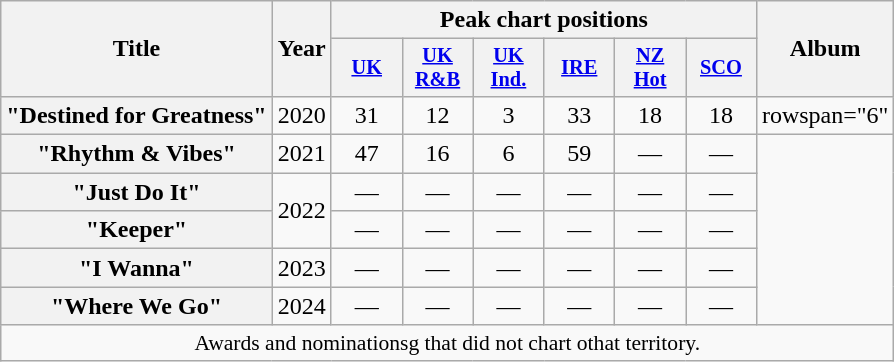<table class="wikitable plainrowheaders" style="text-align:center;">
<tr>
<th scope="col" rowspan="2">Title</th>
<th scope="col" rowspan="2">Year</th>
<th scope="col" colspan="6">Peak chart positions</th>
<th scope="col" rowspan="2">Album</th>
</tr>
<tr>
<th scope="col" style="width:3em; font-size:85%;"><a href='#'>UK</a><br></th>
<th scope="col" style="width:3em; font-size:85%;"><a href='#'>UK<br>R&B</a><br></th>
<th scope="col" style="width:3em; font-size:85%;"><a href='#'>UK<br>Ind.</a><br></th>
<th scope="col" style="width:3em; font-size:85%;"><a href='#'>IRE</a><br></th>
<th scope="col" style="width:3em; font-size:85%;"><a href='#'>NZ Hot</a><br></th>
<th scope="col" style="width:3em; font-size:85%;"><a href='#'>SCO</a><br></th>
</tr>
<tr>
<th scope="row">"Destined for Greatness"<br></th>
<td>2020</td>
<td>31</td>
<td>12</td>
<td>3</td>
<td>33</td>
<td>18</td>
<td>18</td>
<td>rowspan="6" </td>
</tr>
<tr>
<th scope="row">"Rhythm & Vibes"<br></th>
<td>2021</td>
<td>47</td>
<td>16</td>
<td>6</td>
<td>59</td>
<td>—</td>
<td>—</td>
</tr>
<tr>
<th scope="Row">"Just Do It"<br></th>
<td rowspan="2">2022</td>
<td>—</td>
<td>—</td>
<td>—</td>
<td>—</td>
<td>—</td>
<td>—</td>
</tr>
<tr>
<th scope="Row">"Keeper"<br></th>
<td>—</td>
<td>—</td>
<td>—</td>
<td>—</td>
<td>—</td>
<td>—</td>
</tr>
<tr>
<th scope="Row">"I Wanna"<br></th>
<td>2023</td>
<td>—</td>
<td>—</td>
<td>—</td>
<td>—</td>
<td>—</td>
<td>—</td>
</tr>
<tr>
<th scope="Row">"Where We Go"<br></th>
<td>2024</td>
<td>—</td>
<td>—</td>
<td>—</td>
<td>—</td>
<td>—</td>
<td>—</td>
</tr>
<tr>
<td colspan="14" style="font-size:90%">Awards and nominationsg that did not chart othat territory.</td>
</tr>
</table>
